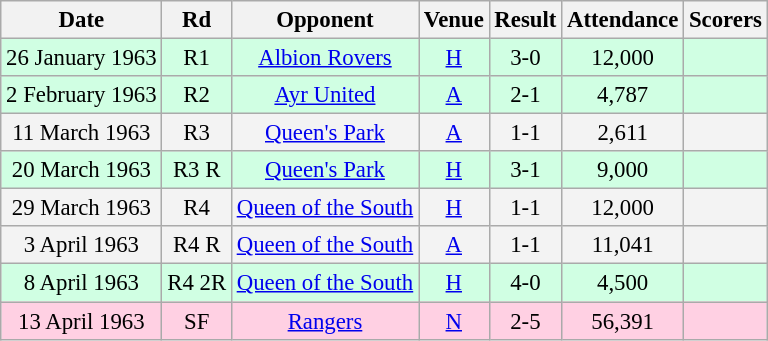<table class="wikitable sortable" style="font-size:95%; text-align:center">
<tr>
<th>Date</th>
<th>Rd</th>
<th>Opponent</th>
<th>Venue</th>
<th>Result</th>
<th>Attendance</th>
<th>Scorers</th>
</tr>
<tr bgcolor = "#d0ffe3">
<td>26 January 1963</td>
<td>R1</td>
<td><a href='#'>Albion Rovers</a></td>
<td><a href='#'>H</a></td>
<td>3-0</td>
<td>12,000</td>
<td></td>
</tr>
<tr bgcolor = "#d0ffe3">
<td>2 February 1963</td>
<td>R2</td>
<td><a href='#'>Ayr United</a></td>
<td><a href='#'>A</a></td>
<td>2-1</td>
<td>4,787</td>
<td></td>
</tr>
<tr bgcolor = "#f3f3f3">
<td>11 March 1963</td>
<td>R3</td>
<td><a href='#'>Queen's Park</a></td>
<td><a href='#'>A</a></td>
<td>1-1</td>
<td>2,611</td>
<td></td>
</tr>
<tr bgcolor = "#d0ffe3">
<td>20 March 1963</td>
<td>R3 R</td>
<td><a href='#'>Queen's Park</a></td>
<td><a href='#'>H</a></td>
<td>3-1</td>
<td>9,000</td>
<td></td>
</tr>
<tr bgcolor = "#f3f3f3">
<td>29 March 1963</td>
<td>R4</td>
<td><a href='#'>Queen of the South</a></td>
<td><a href='#'>H</a></td>
<td>1-1</td>
<td>12,000</td>
<td></td>
</tr>
<tr bgcolor = "#f3f3f3">
<td>3 April 1963</td>
<td>R4 R</td>
<td><a href='#'>Queen of the South</a></td>
<td><a href='#'>A</a></td>
<td>1-1</td>
<td>11,041</td>
<td></td>
</tr>
<tr bgcolor = "#d0ffe3">
<td>8 April 1963</td>
<td>R4 2R</td>
<td><a href='#'>Queen of the South</a></td>
<td><a href='#'>H</a></td>
<td>4-0</td>
<td>4,500</td>
<td></td>
</tr>
<tr bgcolor = "#ffd0e3">
<td>13 April 1963</td>
<td>SF</td>
<td><a href='#'>Rangers</a></td>
<td><a href='#'>N</a></td>
<td>2-5</td>
<td>56,391</td>
<td></td>
</tr>
</table>
